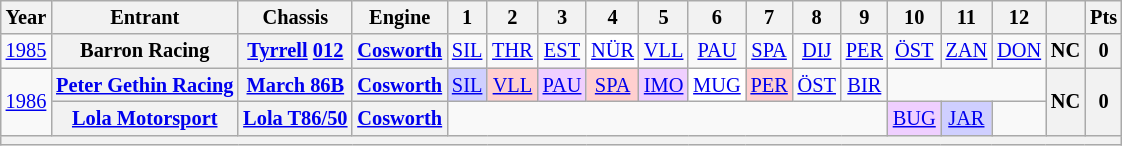<table class="wikitable" style="text-align:center; font-size:85%">
<tr>
<th>Year</th>
<th>Entrant</th>
<th>Chassis</th>
<th>Engine</th>
<th>1</th>
<th>2</th>
<th>3</th>
<th>4</th>
<th>5</th>
<th>6</th>
<th>7</th>
<th>8</th>
<th>9</th>
<th>10</th>
<th>11</th>
<th>12</th>
<th></th>
<th>Pts</th>
</tr>
<tr>
<td><a href='#'>1985</a></td>
<th nowrap>Barron Racing</th>
<th nowrap><a href='#'>Tyrrell</a> <a href='#'>012</a></th>
<th nowrap><a href='#'>Cosworth</a></th>
<td><a href='#'>SIL</a></td>
<td><a href='#'>THR</a></td>
<td><a href='#'>EST</a></td>
<td style="background:#FFFFFF;"><a href='#'>NÜR</a><br></td>
<td><a href='#'>VLL</a></td>
<td><a href='#'>PAU</a></td>
<td><a href='#'>SPA</a></td>
<td><a href='#'>DIJ</a></td>
<td><a href='#'>PER</a></td>
<td><a href='#'>ÖST</a></td>
<td><a href='#'>ZAN</a></td>
<td><a href='#'>DON</a></td>
<th>NC</th>
<th>0</th>
</tr>
<tr>
<td rowspan=2><a href='#'>1986</a></td>
<th nowrap><a href='#'>Peter Gethin Racing</a></th>
<th nowrap><a href='#'>March 86B</a></th>
<th nowrap><a href='#'>Cosworth</a></th>
<td style="background:#CFCFFF;"><a href='#'>SIL</a><br></td>
<td style="background:#FFCFCF;"><a href='#'>VLL</a><br></td>
<td style="background:#EFCFFF;"><a href='#'>PAU</a><br></td>
<td style="background:#FFCFCF;"><a href='#'>SPA</a><br></td>
<td style="background:#EFCFFF;"><a href='#'>IMO</a><br></td>
<td style="background:#FFFFFF;"><a href='#'>MUG</a><br></td>
<td style="background:#FFCFCF;"><a href='#'>PER</a><br></td>
<td><a href='#'>ÖST</a></td>
<td><a href='#'>BIR</a></td>
<td colspan=3></td>
<th rowspan=2>NC</th>
<th rowspan=2>0</th>
</tr>
<tr>
<th nowrap><a href='#'>Lola Motorsport</a></th>
<th nowrap><a href='#'>Lola T86/50</a></th>
<th nowrap><a href='#'>Cosworth</a></th>
<td colspan=9></td>
<td style="background:#EFCFFF;"><a href='#'>BUG</a><br></td>
<td style="background:#CFCFFF;"><a href='#'>JAR</a><br></td>
<td></td>
</tr>
<tr>
<th colspan="18"></th>
</tr>
</table>
